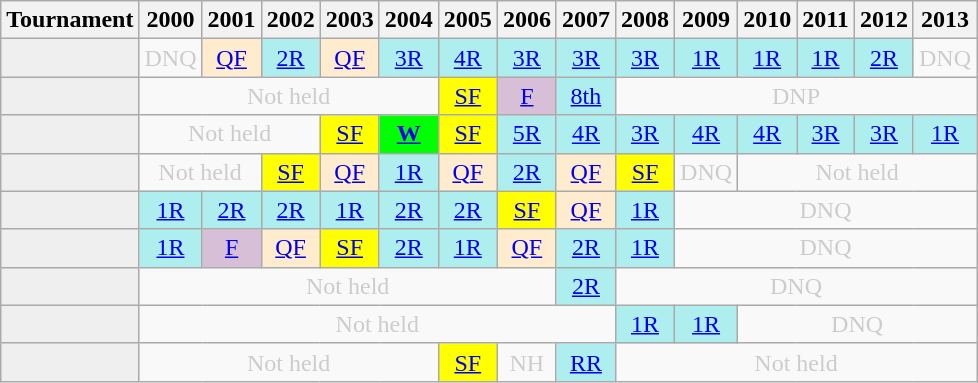<table class="wikitable" style="width:50%; margin:0">
<tr>
<th>Tournament</th>
<th>2000</th>
<th>2001</th>
<th>2002</th>
<th>2003</th>
<th>2004</th>
<th>2005</th>
<th>2006</th>
<th>2007</th>
<th>2008</th>
<th>2009</th>
<th>2010</th>
<th>2011</th>
<th>2012</th>
<th>2013</th>
</tr>
<tr>
<td style="background:#efefef;"></td>
<td style="text-align:center; color:#ccc;">DNQ</td>
<td style="text-align:center; background:#ffebcd;"><a href='#'>QF</a></td>
<td style="text-align:center; background:#afeeee;"><a href='#'>2R</a></td>
<td style="text-align:center; background:#ffebcd;"><a href='#'>QF</a></td>
<td style="text-align:center; background:#afeeee;"><a href='#'>3R</a></td>
<td style="text-align:center; background:#afeeee;"><a href='#'>4R</a></td>
<td style="text-align:center; background:#afeeee;"><a href='#'>3R</a></td>
<td style="text-align:center; background:#afeeee;"><a href='#'>3R</a></td>
<td style="text-align:center; background:#afeeee;"><a href='#'>3R</a></td>
<td style="text-align:center; background:#afeeee;"><a href='#'>1R</a></td>
<td style="text-align:center; background:#afeeee;"><a href='#'>1R</a></td>
<td style="text-align:center; background:#afeeee;"><a href='#'>1R</a></td>
<td style="text-align:center; background:#afeeee;"><a href='#'>2R</a></td>
<td style="text-align:center; color:#ccc;">DNQ</td>
</tr>
<tr>
<td style="background:#efefef;"></td>
<td colspan="5" style="text-align:center; color:#ccc;">Not held</td>
<td style="text-align:center; background:yellow;"><a href='#'>SF</a></td>
<td style="text-align:center; background:thistle;"><a href='#'>F</a></td>
<td style="text-align:center; background:#afeeee;"><a href='#'>8th</a></td>
<td colspan="8" style="text-align:center; color:#ccc;">DNP</td>
</tr>
<tr>
<td style="background:#efefef;"></td>
<td colspan="3" style="text-align:center; color:#ccc;">Not held</td>
<td style="text-align:center; background:yellow;"><a href='#'>SF</a></td>
<td style="text-align:center; background:lime;"><strong><a href='#'>W</a></strong></td>
<td style="text-align:center; background:yellow;"><a href='#'>SF</a></td>
<td style="text-align:center; background:#afeeee;"><a href='#'>5R</a></td>
<td style="text-align:center; background:#afeeee;"><a href='#'>4R</a></td>
<td style="text-align:center; background:#afeeee;"><a href='#'>3R</a></td>
<td style="text-align:center; background:#afeeee;"><a href='#'>4R</a></td>
<td style="text-align:center; background:#afeeee;"><a href='#'>4R</a></td>
<td style="text-align:center; background:#afeeee;"><a href='#'>3R</a></td>
<td style="text-align:center; background:#afeeee;"><a href='#'>3R</a></td>
<td style="text-align:center; background:#afeeee;"><a href='#'>1R</a></td>
</tr>
<tr>
<td style="background:#efefef;"></td>
<td colspan="2" style="text-align:center; color:#ccc;">Not held</td>
<td style="text-align:center; background:yellow;"><a href='#'>SF</a></td>
<td style="text-align:center; background:#ffebcd;"><a href='#'>QF</a></td>
<td style="text-align:center; background:#afeeee;"><a href='#'>1R</a></td>
<td style="text-align:center; background:#ffebcd;"><a href='#'>QF</a></td>
<td style="text-align:center; background:#afeeee;"><a href='#'>2R</a></td>
<td style="text-align:center; background:#ffebcd;"><a href='#'>QF</a></td>
<td style="text-align:center; background:yellow;"><a href='#'>SF</a></td>
<td style="text-align:center; color:#ccc;">DNQ</td>
<td colspan="4" style="text-align:center; color:#ccc;">Not held</td>
</tr>
<tr>
<td style="background:#efefef;"></td>
<td style="text-align:center; background:#afeeee;"><a href='#'>1R</a></td>
<td style="text-align:center; background:#afeeee;"><a href='#'>2R</a></td>
<td style="text-align:center; background:#afeeee;"><a href='#'>2R</a></td>
<td style="text-align:center; background:#afeeee;"><a href='#'>1R</a></td>
<td style="text-align:center; background:#afeeee;"><a href='#'>2R</a></td>
<td style="text-align:center; background:#afeeee;"><a href='#'>2R</a></td>
<td style="text-align:center; background:yellow;"><a href='#'>SF</a></td>
<td style="text-align:center; background:#ffebcd;"><a href='#'>QF</a></td>
<td style="text-align:center; background:#afeeee;"><a href='#'>1R</a></td>
<td colspan="5" style="text-align:center; color:#ccc;">DNQ</td>
</tr>
<tr>
<td style="background:#efefef;"></td>
<td style="text-align:center; background:#afeeee;"><a href='#'>1R</a></td>
<td style="text-align:center; background:thistle;"><a href='#'>F</a></td>
<td style="text-align:center; background:#ffebcd;"><a href='#'>QF</a></td>
<td style="text-align:center; background:yellow;"><a href='#'>SF</a></td>
<td style="text-align:center; background:#afeeee;"><a href='#'>2R</a></td>
<td style="text-align:center; background:#afeeee;"><a href='#'>1R</a></td>
<td style="text-align:center; background:#ffebcd;"><a href='#'>QF</a></td>
<td style="text-align:center; background:#afeeee;"><a href='#'>2R</a></td>
<td style="text-align:center; background:#afeeee;"><a href='#'>1R</a></td>
<td colspan="5" style="text-align:center; color:#ccc;">DNQ</td>
</tr>
<tr>
<td style="background:#efefef;"></td>
<td colspan="7" style="text-align:center; color:#ccc;">Not held</td>
<td style="text-align:center; background:#afeeee;"><a href='#'>2R</a></td>
<td colspan="9" style="text-align:center; color:#ccc;">DNQ</td>
</tr>
<tr>
<td style="background:#efefef;"></td>
<td colspan="8" style="text-align:center; color:#ccc;">Not held</td>
<td style="text-align:center; background:#afeeee;"><a href='#'>1R</a></td>
<td style="text-align:center; background:#afeeee;"><a href='#'>1R</a></td>
<td colspan="5" style="text-align:center; color:#ccc;">DNQ</td>
</tr>
<tr>
<td style="background:#efefef;"></td>
<td colspan="5" style="text-align:center; color:#ccc;">Not held</td>
<td style="text-align:center; background:yellow;"><a href='#'>SF</a></td>
<td style="text-align:center; color:#ccc;">NH</td>
<td style="text-align:center; background:#afeeee;"><a href='#'>RR</a></td>
<td colspan="6" style="text-align:center; color:#ccc;">Not held</td>
</tr>
</table>
